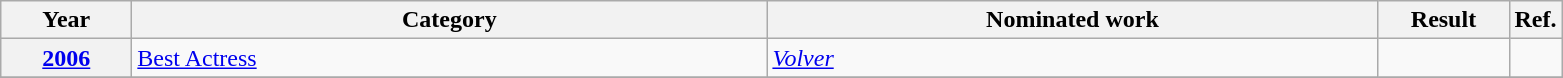<table class=wikitable>
<tr>
<th scope="col" style="width:5em;">Year</th>
<th scope="col" style="width:26em;">Category</th>
<th scope="col" style="width:25em;">Nominated work</th>
<th scope="col" style="width:5em;">Result</th>
<th>Ref.</th>
</tr>
<tr>
<th style="text-align:center;"><a href='#'>2006</a></th>
<td><a href='#'>Best Actress</a></td>
<td><em><a href='#'>Volver</a></em></td>
<td></td>
<td></td>
</tr>
<tr>
</tr>
</table>
